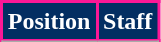<table class="wikitable sortable">
<tr>
<th style="background:#032E62; color:white; border:2px solid #FC1896;">Position</th>
<th style="background:#032E62; color:white; border:2px solid #FC1896;">Staff</th>
</tr>
<tr>
</tr>
<tr>
</tr>
</table>
